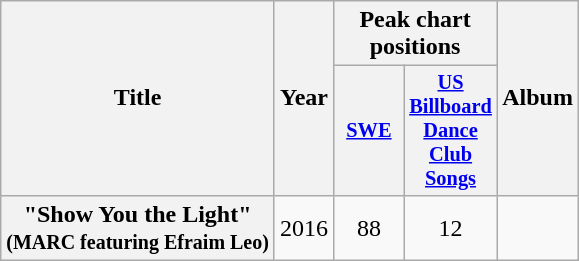<table class="wikitable plainrowheaders" style="text-align:center;">
<tr>
<th scope="col" rowspan="2">Title</th>
<th scope="col" rowspan="2">Year</th>
<th scope="col" colspan="2">Peak chart positions</th>
<th scope="col" rowspan="2">Album</th>
</tr>
<tr>
<th scope="col" style="width:3em;font-size:85%;"><a href='#'>SWE</a><br></th>
<th scope="col" style="width:3em;font-size:85%;"><a href='#'>US<br>Billboard <br>Dance Club Songs</a></th>
</tr>
<tr>
<th scope="row">"Show You the Light" <br><small>(MARC featuring Efraim Leo)</small></th>
<td>2016</td>
<td>88</td>
<td>12<br></td>
<td></td>
</tr>
</table>
